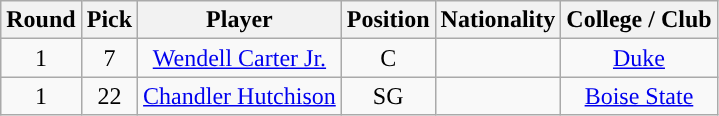<table class="wikitable sortable sortable">
<tr>
<th>Round</th>
<th>Pick</th>
<th>Player</th>
<th>Position</th>
<th>Nationality</th>
<th>College / Club</th>
</tr>
<tr style="text-align: center">
<td>1</td>
<td>7</td>
<td><a href='#'>Wendell Carter Jr.</a></td>
<td>C</td>
<td></td>
<td><a href='#'>Duke</a></td>
</tr>
<tr style="text-align: center">
<td>1</td>
<td>22</td>
<td><a href='#'>Chandler Hutchison</a></td>
<td>SG</td>
<td></td>
<td><a href='#'>Boise State</a></td>
</tr>
</table>
